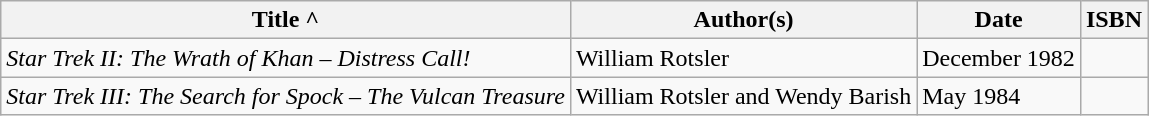<table class="wikitable">
<tr>
<th>Title ^</th>
<th>Author(s)</th>
<th>Date</th>
<th>ISBN</th>
</tr>
<tr>
<td><em>Star Trek II: The Wrath of Khan – Distress Call!</em></td>
<td>William Rotsler</td>
<td>December 1982</td>
<td></td>
</tr>
<tr>
<td><em>Star Trek III: The Search for Spock – The Vulcan Treasure</em></td>
<td>William Rotsler and Wendy Barish</td>
<td>May 1984</td>
<td></td>
</tr>
</table>
